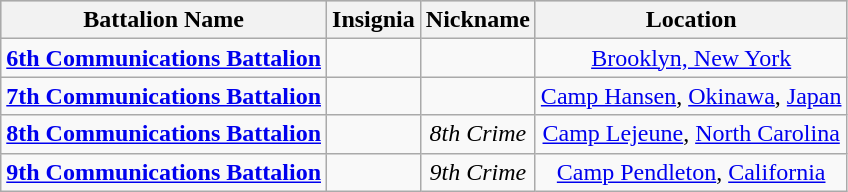<table class="wikitable" style="text-align:center;">
<tr style="background:#ccc;">
<th><strong>Battalion Name</strong></th>
<th><strong>Insignia</strong></th>
<th><strong>Nickname</strong></th>
<th><strong>Location</strong></th>
</tr>
<tr>
<td><strong><a href='#'>6th Communications Battalion</a></strong></td>
<td></td>
<td></td>
<td><a href='#'>Brooklyn, New York</a></td>
</tr>
<tr>
<td><strong><a href='#'>7th Communications Battalion</a></strong></td>
<td></td>
<td></td>
<td><a href='#'>Camp Hansen</a>, <a href='#'>Okinawa</a>, <a href='#'>Japan</a></td>
</tr>
<tr>
<td><strong><a href='#'>8th Communications Battalion</a></strong></td>
<td></td>
<td><em>8th Crime</em></td>
<td><a href='#'>Camp Lejeune</a>, <a href='#'>North Carolina</a></td>
</tr>
<tr>
<td><strong><a href='#'>9th Communications Battalion</a></strong></td>
<td></td>
<td><em>9th Crime</em></td>
<td><a href='#'>Camp Pendleton</a>, <a href='#'>California</a></td>
</tr>
</table>
